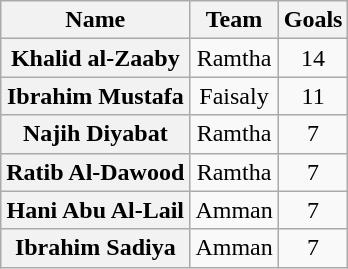<table class="wikitable plainrowheaders" style="text-align: center;">
<tr>
<th scope="col">Name</th>
<th scope="col">Team</th>
<th scope="col">Goals</th>
</tr>
<tr>
<th scope="row">Khalid al-Zaaby</th>
<td>Ramtha</td>
<td>14</td>
</tr>
<tr>
<th scope="row">Ibrahim Mustafa</th>
<td>Faisaly</td>
<td>11</td>
</tr>
<tr>
<th scope="row">Najih Diyabat</th>
<td>Ramtha</td>
<td>7</td>
</tr>
<tr>
<th scope="row">Ratib Al-Dawood</th>
<td>Ramtha</td>
<td>7</td>
</tr>
<tr>
<th scope="row">Hani Abu Al-Lail</th>
<td>Amman</td>
<td>7</td>
</tr>
<tr>
<th scope="row">Ibrahim Sadiya</th>
<td>Amman</td>
<td>7</td>
</tr>
</table>
